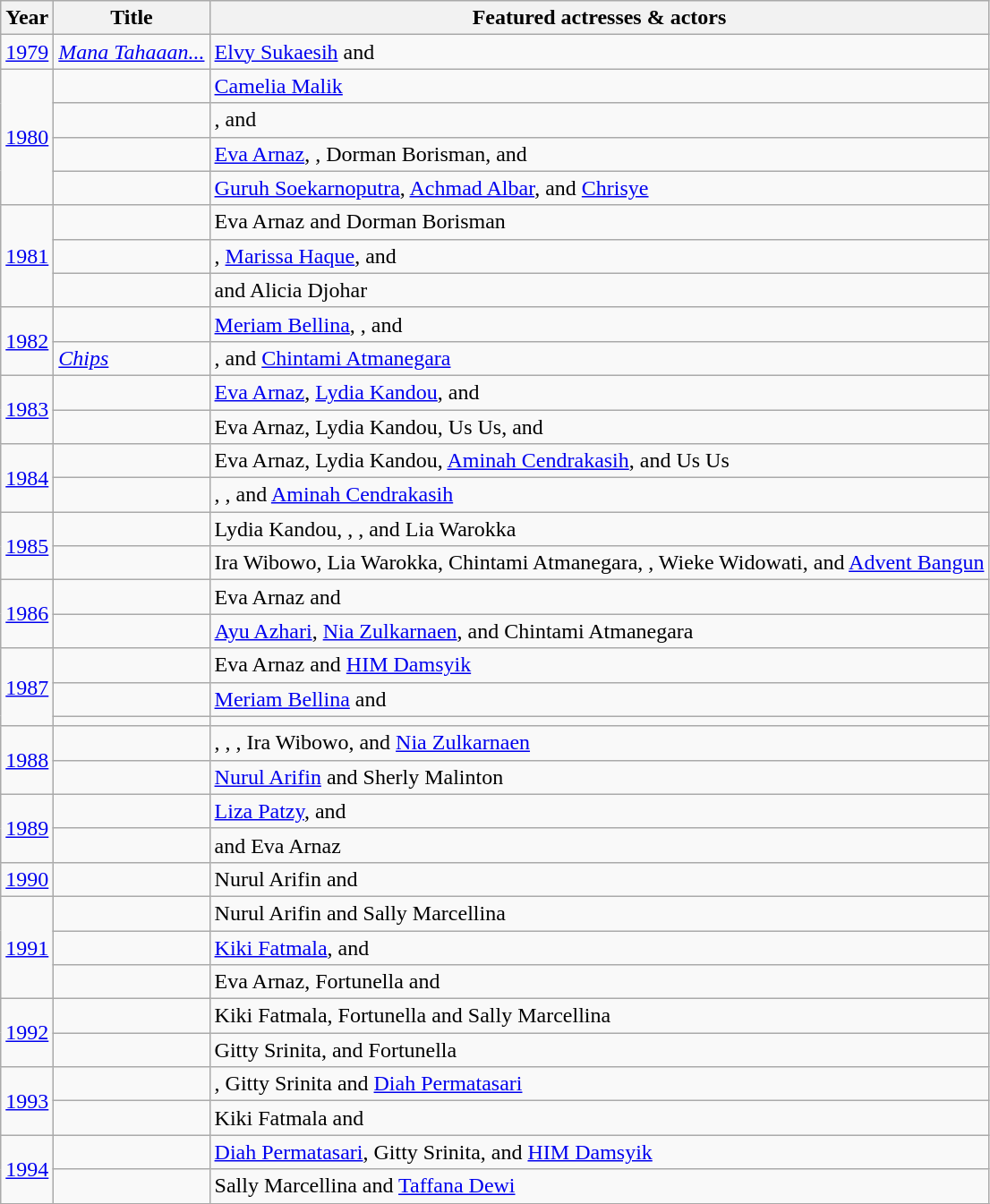<table class="wikitable sortable">
<tr>
<th>Year</th>
<th>Title</th>
<th scope="col" class="unsortable">Featured actresses & actors</th>
</tr>
<tr>
<td><a href='#'>1979</a></td>
<td><em><a href='#'>Mana Tahaaan...</a></em></td>
<td><a href='#'>Elvy Sukaesih</a> and </td>
</tr>
<tr>
<td rowspan="4"><a href='#'>1980</a></td>
<td><em></em></td>
<td><a href='#'>Camelia Malik</a></td>
</tr>
<tr>
<td><em></em></td>
<td>,  and </td>
</tr>
<tr>
<td><em></em></td>
<td><a href='#'>Eva Arnaz</a>, , Dorman Borisman, and </td>
</tr>
<tr>
<td><em></em></td>
<td><a href='#'>Guruh Soekarnoputra</a>, <a href='#'>Achmad Albar</a>, and <a href='#'>Chrisye</a></td>
</tr>
<tr>
<td rowspan="3"><a href='#'>1981</a></td>
<td><em></em></td>
<td>Eva Arnaz and Dorman Borisman</td>
</tr>
<tr>
<td><em></em></td>
<td>, <a href='#'>Marissa Haque</a>, and </td>
</tr>
<tr>
<td><em></em></td>
<td> and Alicia Djohar</td>
</tr>
<tr>
<td rowspan="2"><a href='#'>1982</a></td>
<td><em></em></td>
<td><a href='#'>Meriam Bellina</a>, , and </td>
</tr>
<tr>
<td><em><a href='#'>Chips</a></em></td>
<td>,  and <a href='#'>Chintami Atmanegara</a></td>
</tr>
<tr>
<td rowspan="2"><a href='#'>1983</a></td>
<td><em></em></td>
<td><a href='#'>Eva Arnaz</a>, <a href='#'>Lydia Kandou</a>, and </td>
</tr>
<tr>
<td><em></em></td>
<td>Eva Arnaz, Lydia Kandou, Us Us, and </td>
</tr>
<tr>
<td rowspan="2"><a href='#'>1984</a></td>
<td><em></em></td>
<td>Eva Arnaz, Lydia Kandou, <a href='#'>Aminah Cendrakasih</a>,  and Us Us</td>
</tr>
<tr>
<td><em></em></td>
<td>, , and <a href='#'>Aminah Cendrakasih</a></td>
</tr>
<tr>
<td rowspan="2"><a href='#'>1985</a></td>
<td><em></em></td>
<td>Lydia Kandou, , , and Lia Warokka</td>
</tr>
<tr>
<td><em></em></td>
<td>Ira Wibowo, Lia Warokka, Chintami Atmanegara, , Wieke Widowati, and <a href='#'>Advent Bangun</a></td>
</tr>
<tr>
<td rowspan="2"><a href='#'>1986</a></td>
<td><em></em></td>
<td>Eva Arnaz and </td>
</tr>
<tr>
<td><em></em></td>
<td><a href='#'>Ayu Azhari</a>, <a href='#'>Nia Zulkarnaen</a>, and Chintami Atmanegara</td>
</tr>
<tr>
<td rowspan="3"><a href='#'>1987</a></td>
<td><em></em></td>
<td>Eva Arnaz and <a href='#'>HIM Damsyik</a></td>
</tr>
<tr>
<td><em></em></td>
<td><a href='#'>Meriam Bellina</a> and </td>
</tr>
<tr>
<td><em></em></td>
<td></td>
</tr>
<tr>
<td rowspan="2"><a href='#'>1988</a></td>
<td><em></em></td>
<td>, , , Ira Wibowo, and <a href='#'>Nia Zulkarnaen</a></td>
</tr>
<tr>
<td><em></em></td>
<td><a href='#'>Nurul Arifin</a> and Sherly Malinton</td>
</tr>
<tr>
<td rowspan="2"><a href='#'>1989</a></td>
<td><em></em></td>
<td><a href='#'>Liza Patzy</a>,  and </td>
</tr>
<tr>
<td><em></em></td>
<td> and Eva Arnaz</td>
</tr>
<tr>
<td><a href='#'>1990</a></td>
<td><em></em></td>
<td>Nurul Arifin and </td>
</tr>
<tr>
<td rowspan="3"><a href='#'>1991</a></td>
<td><em></em></td>
<td>Nurul Arifin and Sally Marcellina</td>
</tr>
<tr>
<td><em></em></td>
<td><a href='#'>Kiki Fatmala</a>,  and </td>
</tr>
<tr>
<td><em></em></td>
<td>Eva Arnaz, Fortunella and </td>
</tr>
<tr>
<td rowspan="2"><a href='#'>1992</a></td>
<td><em></em></td>
<td>Kiki Fatmala, Fortunella and Sally Marcellina</td>
</tr>
<tr>
<td><em></em></td>
<td>Gitty Srinita,  and Fortunella</td>
</tr>
<tr>
<td rowspan="2"><a href='#'>1993</a></td>
<td><em></em></td>
<td>, Gitty Srinita and <a href='#'>Diah Permatasari</a></td>
</tr>
<tr>
<td><em></em></td>
<td>Kiki Fatmala and </td>
</tr>
<tr>
<td rowspan="2"><a href='#'>1994</a></td>
<td><em></em></td>
<td><a href='#'>Diah Permatasari</a>, Gitty Srinita, and <a href='#'>HIM Damsyik</a></td>
</tr>
<tr>
<td><em></em></td>
<td>Sally Marcellina and <a href='#'>Taffana Dewi</a></td>
</tr>
<tr>
</tr>
</table>
